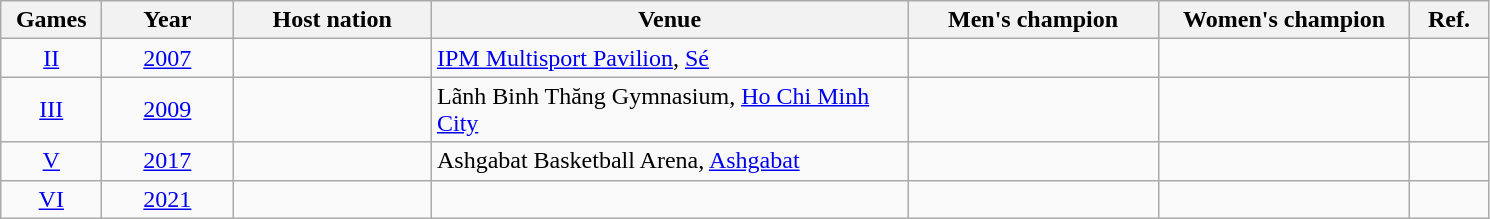<table class="wikitable">
<tr>
<th width=60>Games</th>
<th width=80>Year</th>
<th width=125>Host nation</th>
<th width=310>Venue</th>
<th width=160>Men's champion</th>
<th width=160>Women's champion</th>
<th width=45>Ref.</th>
</tr>
<tr>
<td align=center><a href='#'>II</a></td>
<td align=center><a href='#'>2007</a></td>
<td></td>
<td><a href='#'>IPM Multisport Pavilion</a>, <a href='#'>Sé</a></td>
<td></td>
<td></td>
<td align=center></td>
</tr>
<tr>
<td align=center><a href='#'>III</a></td>
<td align=center><a href='#'>2009</a></td>
<td></td>
<td>Lãnh Binh Thăng Gymnasium, <a href='#'>Ho Chi Minh City</a></td>
<td></td>
<td></td>
<td align=center></td>
</tr>
<tr>
<td align=center><a href='#'>V</a></td>
<td align=center><a href='#'>2017</a></td>
<td></td>
<td>Ashgabat Basketball Arena, <a href='#'>Ashgabat</a></td>
<td></td>
<td></td>
<td align=center></td>
</tr>
<tr>
<td align=center><a href='#'>VI</a></td>
<td align=center><a href='#'>2021</a></td>
<td></td>
<td></td>
<td></td>
<td></td>
<td align=center></td>
</tr>
</table>
